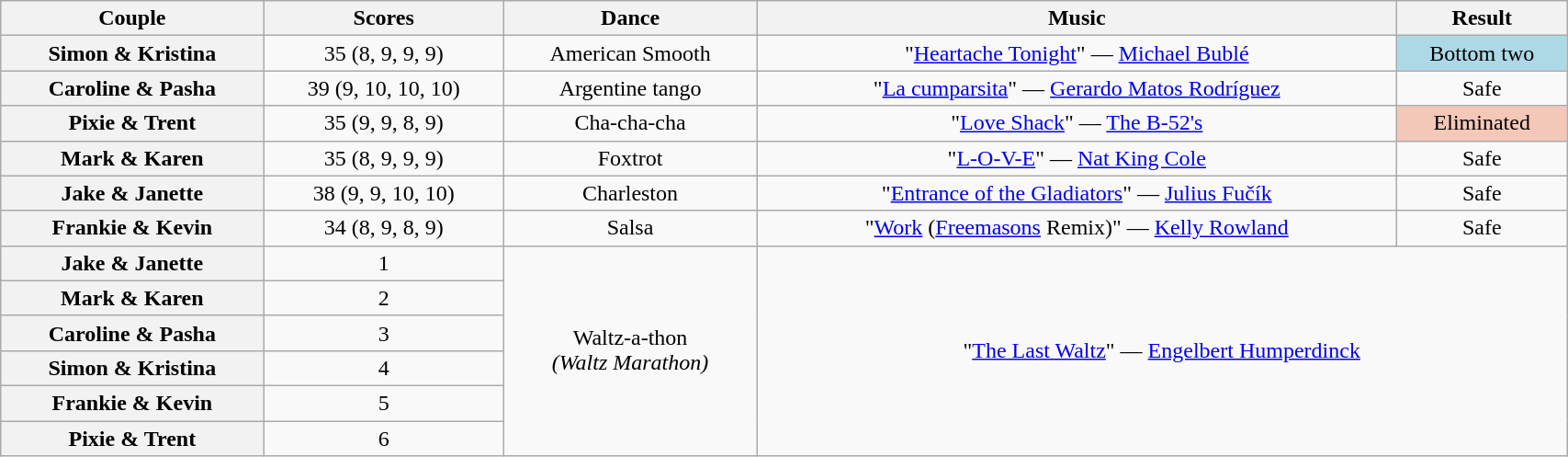<table class="wikitable sortable" style="text-align:center; width:90%">
<tr>
<th scope="col">Couple</th>
<th scope="col">Scores</th>
<th scope="col" class="unsortable">Dance</th>
<th scope="col" class="unsortable">Music</th>
<th scope="col" class="unsortable">Result</th>
</tr>
<tr>
<th scope="row">Simon & Kristina</th>
<td>35 (8, 9, 9, 9)</td>
<td>American Smooth</td>
<td>"<a href='#'>Heartache Tonight</a>" — <a href='#'>Michael Bublé</a></td>
<td bgcolor="lightblue">Bottom two</td>
</tr>
<tr>
<th scope="row">Caroline & Pasha</th>
<td>39 (9, 10, 10, 10)</td>
<td>Argentine tango</td>
<td>"<a href='#'>La cumparsita</a>" — <a href='#'>Gerardo Matos Rodríguez</a></td>
<td>Safe</td>
</tr>
<tr>
<th scope="row">Pixie & Trent</th>
<td>35 (9, 9, 8, 9)</td>
<td>Cha-cha-cha</td>
<td>"<a href='#'>Love Shack</a>" — <a href='#'>The B-52's</a></td>
<td bgcolor="f4c7b8">Eliminated</td>
</tr>
<tr>
<th scope="row">Mark & Karen</th>
<td>35 (8, 9, 9, 9)</td>
<td>Foxtrot</td>
<td>"<a href='#'>L-O-V-E</a>" — <a href='#'>Nat King Cole</a></td>
<td>Safe</td>
</tr>
<tr>
<th scope="row">Jake & Janette</th>
<td>38 (9, 9, 10, 10)</td>
<td>Charleston</td>
<td>"<a href='#'>Entrance of the Gladiators</a>" — <a href='#'>Julius Fučík</a></td>
<td>Safe</td>
</tr>
<tr>
<th scope="row">Frankie & Kevin</th>
<td>34 (8, 9, 8, 9)</td>
<td>Salsa</td>
<td>"<a href='#'>Work</a> (<a href='#'>Freemasons</a> Remix)" — <a href='#'>Kelly Rowland</a></td>
<td>Safe</td>
</tr>
<tr>
<th scope="row">Jake & Janette</th>
<td>1</td>
<td rowspan="6">Waltz-a-thon<br><em>(Waltz Marathon)</em></td>
<td colspan="2" rowspan="6">"<a href='#'>The Last Waltz</a>" — <a href='#'>Engelbert Humperdinck</a></td>
</tr>
<tr>
<th scope="row">Mark & Karen</th>
<td>2</td>
</tr>
<tr>
<th scope="row">Caroline & Pasha</th>
<td>3</td>
</tr>
<tr>
<th scope="row">Simon & Kristina</th>
<td>4</td>
</tr>
<tr>
<th scope="row">Frankie & Kevin</th>
<td>5</td>
</tr>
<tr>
<th scope="row">Pixie & Trent</th>
<td>6</td>
</tr>
</table>
